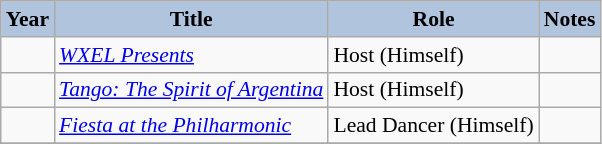<table class="wikitable" style="font-size:90%;">
<tr>
<th style="background:#B0C4DE;">Year</th>
<th style="background:#B0C4DE;">Title</th>
<th style="background:#B0C4DE;">Role</th>
<th style="background:#B0C4DE;">Notes</th>
</tr>
<tr>
<td></td>
<td><em><a href='#'>WXEL Presents</a></em></td>
<td>Host (Himself)</td>
<td></td>
</tr>
<tr>
<td></td>
<td><em><a href='#'>Tango: The Spirit of Argentina</a></em></td>
<td>Host (Himself)</td>
<td></td>
</tr>
<tr>
<td></td>
<td><em><a href='#'>Fiesta at the Philharmonic</a></em></td>
<td>Lead Dancer (Himself)</td>
<td></td>
</tr>
<tr>
</tr>
</table>
